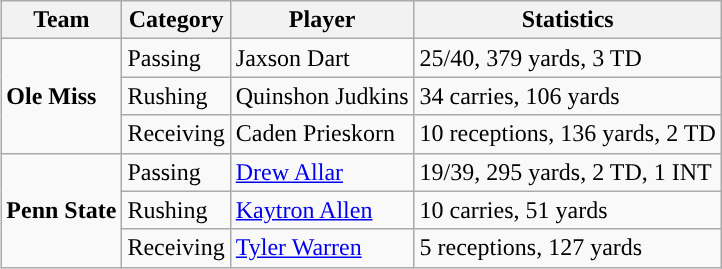<table class="wikitable" style="float: right;">
<tr>
<th>Team</th>
<th>Category</th>
<th>Player</th>
<th>Statistics</th>
</tr>
<tr>
<td rowspan=3><strong>Ole Miss</strong></td>
<td>Passing</td>
<td>Jaxson Dart</td>
<td>25/40, 379 yards, 3 TD</td>
</tr>
<tr>
<td>Rushing</td>
<td>Quinshon Judkins</td>
<td>34 carries, 106 yards</td>
</tr>
<tr>
<td>Receiving</td>
<td>Caden Prieskorn</td>
<td>10 receptions, 136 yards, 2 TD</td>
</tr>
<tr>
<td rowspan=3><strong>Penn State</strong></td>
<td>Passing</td>
<td><a href='#'>Drew Allar</a></td>
<td>19/39, 295 yards, 2 TD, 1 INT</td>
</tr>
<tr>
<td>Rushing</td>
<td><a href='#'>Kaytron Allen</a></td>
<td>10 carries, 51 yards</td>
</tr>
<tr>
<td>Receiving</td>
<td><a href='#'>Tyler Warren</a></td>
<td>5 receptions, 127 yards</td>
</tr>
</table>
